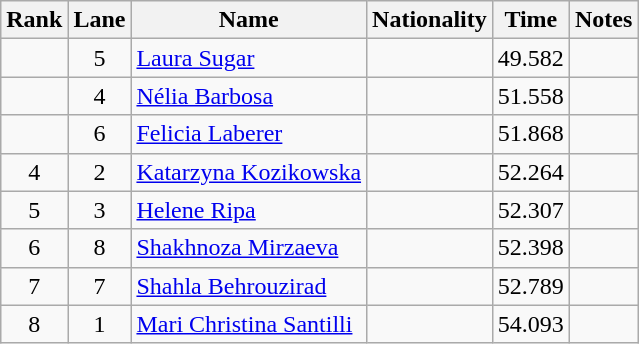<table class="wikitable" style="text-align:center;">
<tr>
<th>Rank</th>
<th>Lane</th>
<th>Name</th>
<th>Nationality</th>
<th>Time</th>
<th>Notes</th>
</tr>
<tr>
<td></td>
<td>5</td>
<td align=left><a href='#'>Laura Sugar</a></td>
<td align=left></td>
<td>49.582</td>
<td></td>
</tr>
<tr>
<td></td>
<td>4</td>
<td align=left><a href='#'>Nélia Barbosa</a></td>
<td align=left></td>
<td>51.558</td>
<td></td>
</tr>
<tr>
<td></td>
<td>6</td>
<td align=left><a href='#'>Felicia Laberer</a></td>
<td align=left></td>
<td>51.868</td>
<td></td>
</tr>
<tr>
<td>4</td>
<td>2</td>
<td align=left><a href='#'>Katarzyna Kozikowska</a></td>
<td align=left></td>
<td>52.264</td>
<td></td>
</tr>
<tr>
<td>5</td>
<td>3</td>
<td align=left><a href='#'>Helene Ripa</a></td>
<td align=left></td>
<td>52.307</td>
<td></td>
</tr>
<tr>
<td>6</td>
<td>8</td>
<td align=left><a href='#'>Shakhnoza Mirzaeva</a></td>
<td align=left></td>
<td>52.398</td>
<td></td>
</tr>
<tr>
<td>7</td>
<td>7</td>
<td align=left><a href='#'>Shahla Behrouzirad</a></td>
<td align=left></td>
<td>52.789</td>
<td></td>
</tr>
<tr>
<td>8</td>
<td>1</td>
<td align=left><a href='#'>Mari Christina Santilli</a></td>
<td align=left></td>
<td>54.093</td>
<td></td>
</tr>
</table>
